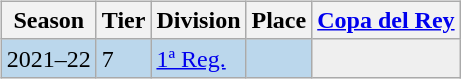<table>
<tr>
<td valign="top" width=0%><br><table class="wikitable">
<tr style="background:#f0f6fa;">
<th>Season</th>
<th>Tier</th>
<th>Division</th>
<th>Place</th>
<th><a href='#'>Copa del Rey</a></th>
</tr>
<tr>
<td style="background:#BBD7EC;">2021–22</td>
<td style="background:#BBD7EC;">7</td>
<td style="background:#BBD7EC;"><a href='#'>1ª Reg.</a></td>
<td style="background:#BBD7EC;"></td>
<th style="background:#efefef;"></th>
</tr>
</table>
</td>
</tr>
</table>
